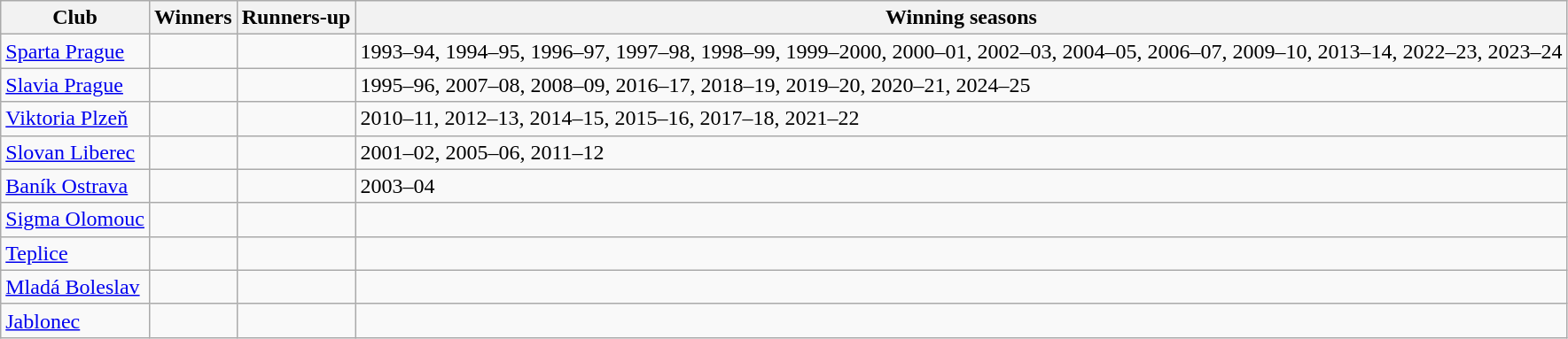<table class="wikitable">
<tr>
<th>Club</th>
<th>Winners</th>
<th>Runners-up</th>
<th>Winning seasons</th>
</tr>
<tr>
<td><a href='#'>Sparta Prague</a></td>
<td></td>
<td></td>
<td>1993–94, 1994–95, 1996–97, 1997–98, 1998–99, 1999–2000, 2000–01, 2002–03, 2004–05, 2006–07, 2009–10, 2013–14, 2022–23, 2023–24</td>
</tr>
<tr>
<td><a href='#'>Slavia Prague</a></td>
<td></td>
<td></td>
<td>1995–96, 2007–08, 2008–09, 2016–17, 2018–19, 2019–20, 2020–21, 2024–25</td>
</tr>
<tr>
<td><a href='#'>Viktoria Plzeň</a></td>
<td></td>
<td></td>
<td>2010–11, 2012–13, 2014–15, 2015–16, 2017–18, 2021–22</td>
</tr>
<tr>
<td><a href='#'>Slovan Liberec</a></td>
<td></td>
<td></td>
<td>2001–02, 2005–06, 2011–12</td>
</tr>
<tr>
<td><a href='#'>Baník Ostrava</a></td>
<td></td>
<td></td>
<td>2003–04</td>
</tr>
<tr>
<td><a href='#'>Sigma Olomouc</a></td>
<td></td>
<td></td>
<td></td>
</tr>
<tr>
<td><a href='#'>Teplice</a></td>
<td></td>
<td></td>
<td></td>
</tr>
<tr>
<td><a href='#'>Mladá Boleslav</a></td>
<td></td>
<td></td>
<td></td>
</tr>
<tr>
<td><a href='#'>Jablonec</a></td>
<td></td>
<td></td>
<td></td>
</tr>
</table>
